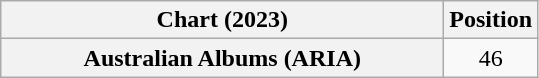<table class="wikitable sortable plainrowheaders" style="text-align:center">
<tr>
<th scope="col" style="width:18em;">Chart (2023)</th>
<th scope="col">Position</th>
</tr>
<tr>
<th scope="row">Australian Albums (ARIA)</th>
<td>46</td>
</tr>
</table>
